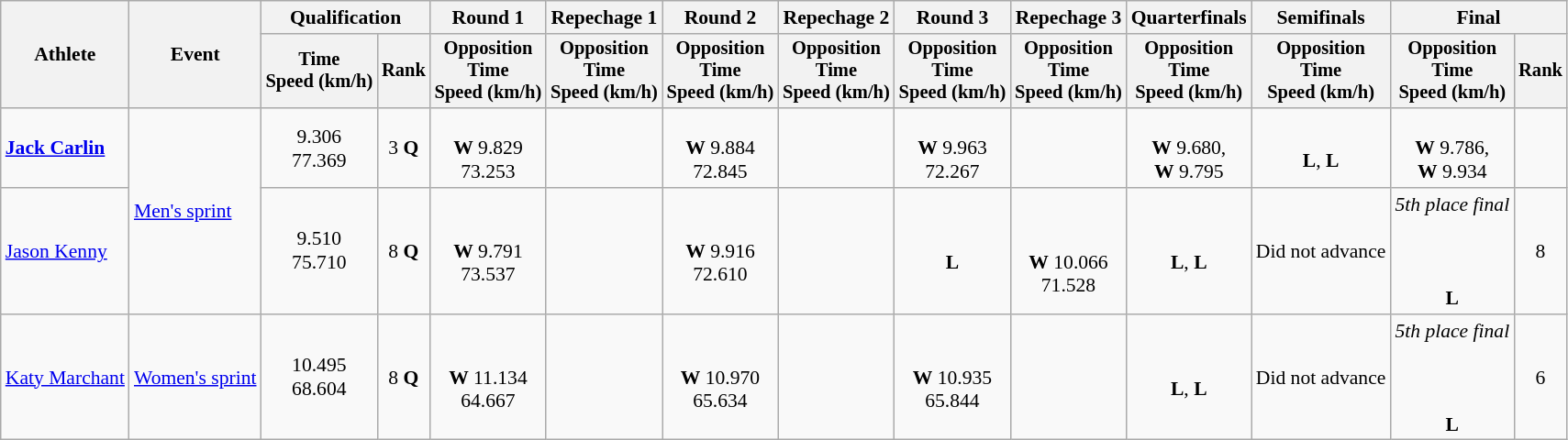<table class="wikitable" style="font-size:90%;text-align:center;">
<tr>
<th rowspan=2>Athlete</th>
<th rowspan=2>Event</th>
<th colspan=2>Qualification</th>
<th>Round 1</th>
<th>Repechage 1</th>
<th>Round 2</th>
<th>Repechage 2</th>
<th>Round 3</th>
<th>Repechage 3</th>
<th>Quarterfinals</th>
<th>Semifinals</th>
<th colspan=2>Final</th>
</tr>
<tr style="font-size:95%">
<th>Time<br>Speed (km/h)</th>
<th>Rank</th>
<th>Opposition<br>Time<br>Speed (km/h)</th>
<th>Opposition<br>Time<br>Speed (km/h)</th>
<th>Opposition<br>Time<br>Speed (km/h)</th>
<th>Opposition<br>Time<br>Speed (km/h)</th>
<th>Opposition<br>Time<br>Speed (km/h)</th>
<th>Opposition<br>Time<br>Speed (km/h)</th>
<th>Opposition<br>Time<br>Speed (km/h)</th>
<th>Opposition<br>Time<br>Speed (km/h)</th>
<th>Opposition<br>Time<br>Speed (km/h)</th>
<th>Rank</th>
</tr>
<tr>
<td align=left><strong><a href='#'>Jack Carlin</a></strong></td>
<td align=left rowspan=2><a href='#'>Men's sprint</a></td>
<td>9.306<br>77.369</td>
<td>3 <strong>Q</strong></td>
<td><br><strong>W</strong> 9.829<br>73.253</td>
<td></td>
<td><br><strong>W</strong> 9.884<br>72.845</td>
<td></td>
<td><br><strong>W</strong> 9.963<br>72.267</td>
<td></td>
<td><br><strong>W</strong> 9.680,<br><strong>W</strong> 9.795</td>
<td><br><strong>L</strong>, <strong>L</strong></td>
<td><br><strong>W</strong> 9.786,<br><strong>W</strong> 9.934</td>
<td></td>
</tr>
<tr>
<td align=left><a href='#'>Jason Kenny</a></td>
<td>9.510<br>75.710</td>
<td>8 <strong>Q</strong></td>
<td><br><strong>W</strong> 9.791<br>73.537</td>
<td></td>
<td><br><strong>W</strong> 9.916 <br> 72.610</td>
<td></td>
<td><br><strong>L</strong></td>
<td><br><br><strong>W</strong> 10.066<br>71.528</td>
<td><br><strong>L</strong>, <strong>L</strong></td>
<td>Did not advance</td>
<td><em>5th place final</em><br><br><br><br><strong>L</strong></td>
<td>8</td>
</tr>
<tr>
<td align=left><a href='#'>Katy Marchant</a></td>
<td align=left><a href='#'>Women's sprint</a></td>
<td>10.495<br>68.604</td>
<td>8 <strong>Q</strong></td>
<td><br><strong>W</strong> 11.134<br>64.667</td>
<td></td>
<td><br><strong>W</strong> 10.970<br>65.634</td>
<td></td>
<td><br><strong>W</strong> 10.935<br>65.844</td>
<td></td>
<td><br><strong>L</strong>, <strong>L</strong></td>
<td>Did not advance</td>
<td><em>5th place final</em><br><br><br><br><strong>L</strong></td>
<td>6</td>
</tr>
</table>
